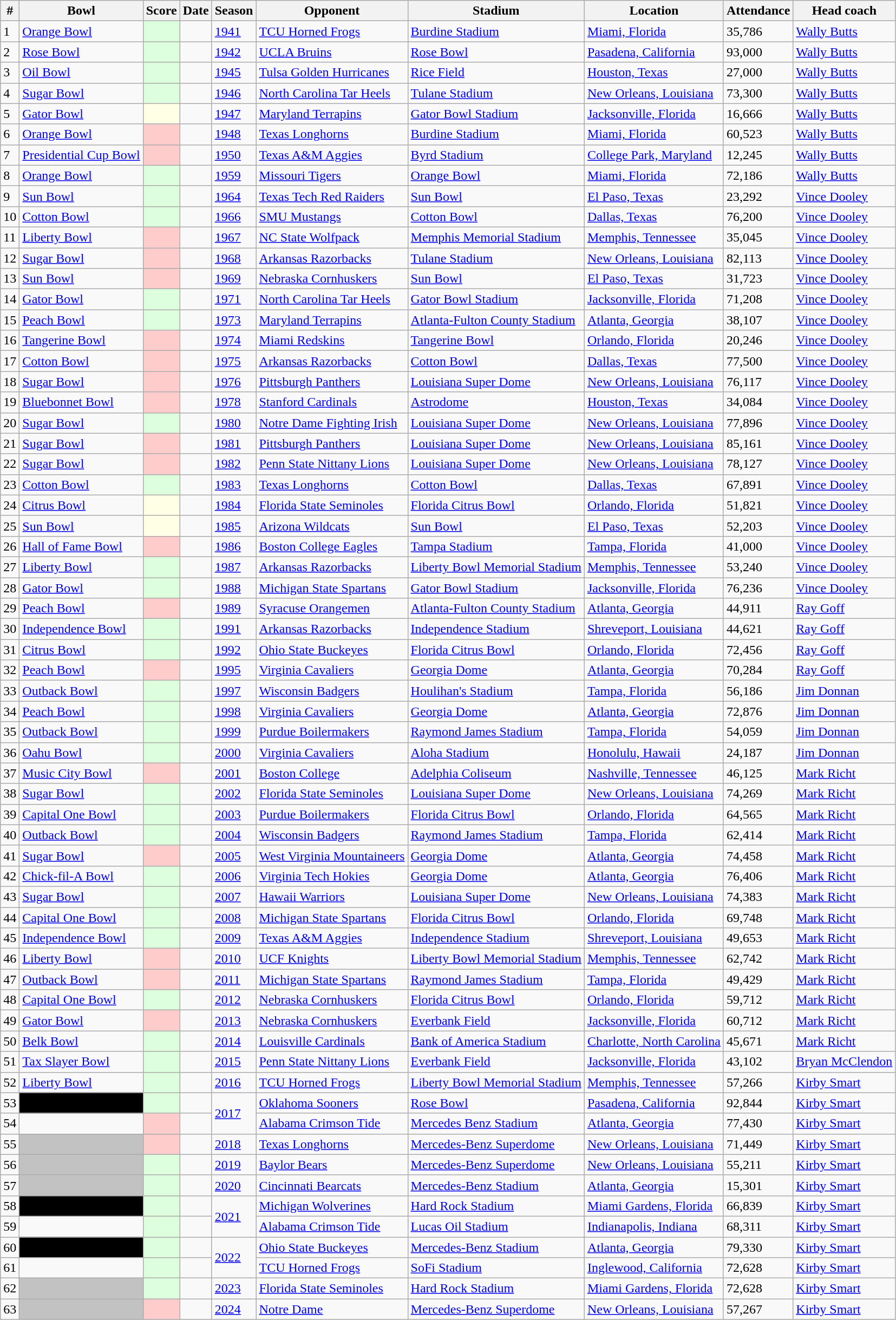<table class="wikitable sortable col1center col2center col3left col4left">
<tr>
<th scope="col">#</th>
<th scope="col">Bowl</th>
<th scope="col" data-sort-type="number">Score</th>
<th scope="col">Date</th>
<th scope="col">Season</th>
<th scope="col">Opponent</th>
<th scope="col">Stadium</th>
<th scope="col">Location</th>
<th scope="col">Attendance</th>
<th scope="col">Head coach</th>
</tr>
<tr>
<td>1</td>
<td><a href='#'>Orange Bowl</a></td>
<td style="background:#dfd;"></td>
<td></td>
<td><a href='#'>1941</a></td>
<td><a href='#'>TCU Horned Frogs</a></td>
<td><a href='#'>Burdine Stadium</a></td>
<td><a href='#'>Miami, Florida</a></td>
<td>35,786</td>
<td><a href='#'>Wally Butts</a></td>
</tr>
<tr>
<td>2</td>
<td><a href='#'>Rose Bowl</a></td>
<td style="background:#dfd;"></td>
<td></td>
<td><a href='#'>1942</a></td>
<td><a href='#'>UCLA Bruins</a></td>
<td><a href='#'>Rose Bowl</a></td>
<td><a href='#'>Pasadena, California</a></td>
<td>93,000</td>
<td><a href='#'>Wally Butts</a></td>
</tr>
<tr>
<td>3</td>
<td><a href='#'>Oil Bowl</a></td>
<td style="background:#dfd;"></td>
<td></td>
<td><a href='#'>1945</a></td>
<td><a href='#'>Tulsa Golden Hurricanes</a></td>
<td><a href='#'>Rice Field</a></td>
<td><a href='#'>Houston, Texas</a></td>
<td>27,000</td>
<td><a href='#'>Wally Butts</a></td>
</tr>
<tr>
<td>4</td>
<td><a href='#'>Sugar Bowl</a></td>
<td style="background:#dfd;"></td>
<td></td>
<td><a href='#'>1946</a></td>
<td><a href='#'>North Carolina Tar Heels</a></td>
<td><a href='#'>Tulane Stadium</a></td>
<td><a href='#'>New Orleans, Louisiana</a></td>
<td>73,300</td>
<td><a href='#'>Wally Butts</a></td>
</tr>
<tr>
<td>5</td>
<td><a href='#'>Gator Bowl</a></td>
<td style="background:#ffffe6;"></td>
<td></td>
<td><a href='#'>1947</a></td>
<td><a href='#'>Maryland Terrapins</a></td>
<td><a href='#'>Gator Bowl Stadium</a></td>
<td><a href='#'>Jacksonville, Florida</a></td>
<td>16,666</td>
<td><a href='#'>Wally Butts</a></td>
</tr>
<tr>
<td>6</td>
<td><a href='#'>Orange Bowl</a></td>
<td style="background:#fcc;"></td>
<td></td>
<td><a href='#'>1948</a></td>
<td><a href='#'>Texas Longhorns</a></td>
<td><a href='#'>Burdine Stadium</a></td>
<td><a href='#'>Miami, Florida</a></td>
<td>60,523</td>
<td><a href='#'>Wally Butts</a></td>
</tr>
<tr>
<td>7</td>
<td><a href='#'>Presidential Cup Bowl</a></td>
<td style="background:#fcc;"></td>
<td></td>
<td><a href='#'>1950</a></td>
<td><a href='#'>Texas A&M Aggies</a></td>
<td><a href='#'>Byrd Stadium</a></td>
<td><a href='#'>College Park, Maryland</a></td>
<td>12,245</td>
<td><a href='#'>Wally Butts</a></td>
</tr>
<tr>
<td>8</td>
<td><a href='#'>Orange Bowl</a></td>
<td style="background:#dfd;"></td>
<td></td>
<td><a href='#'>1959</a></td>
<td><a href='#'>Missouri Tigers</a></td>
<td><a href='#'>Orange Bowl</a></td>
<td><a href='#'>Miami, Florida</a></td>
<td>72,186</td>
<td><a href='#'>Wally Butts</a></td>
</tr>
<tr>
<td>9</td>
<td><a href='#'>Sun Bowl</a></td>
<td style="background:#dfd;"></td>
<td></td>
<td><a href='#'>1964</a></td>
<td><a href='#'>Texas Tech Red Raiders</a></td>
<td><a href='#'>Sun Bowl</a></td>
<td><a href='#'>El Paso, Texas</a></td>
<td>23,292</td>
<td><a href='#'>Vince Dooley</a></td>
</tr>
<tr>
<td>10</td>
<td><a href='#'>Cotton Bowl</a></td>
<td style="background:#dfd;"></td>
<td></td>
<td><a href='#'>1966</a></td>
<td><a href='#'>SMU Mustangs</a></td>
<td><a href='#'>Cotton Bowl</a></td>
<td><a href='#'>Dallas, Texas</a></td>
<td>76,200</td>
<td><a href='#'>Vince Dooley</a></td>
</tr>
<tr>
<td>11</td>
<td><a href='#'>Liberty Bowl</a></td>
<td style="background:#fcc;"></td>
<td></td>
<td><a href='#'>1967</a></td>
<td><a href='#'>NC State Wolfpack</a></td>
<td><a href='#'>Memphis Memorial Stadium</a></td>
<td><a href='#'>Memphis, Tennessee</a></td>
<td>35,045</td>
<td><a href='#'>Vince Dooley</a></td>
</tr>
<tr>
<td>12</td>
<td><a href='#'>Sugar Bowl</a></td>
<td style="background:#fcc;"></td>
<td></td>
<td><a href='#'>1968</a></td>
<td><a href='#'>Arkansas Razorbacks</a></td>
<td><a href='#'>Tulane Stadium</a></td>
<td><a href='#'>New Orleans, Louisiana</a></td>
<td>82,113</td>
<td><a href='#'>Vince Dooley</a></td>
</tr>
<tr>
<td>13</td>
<td><a href='#'>Sun Bowl</a></td>
<td style="background:#fcc;"></td>
<td></td>
<td><a href='#'>1969</a></td>
<td><a href='#'>Nebraska Cornhuskers</a></td>
<td><a href='#'>Sun Bowl</a></td>
<td><a href='#'>El Paso, Texas</a></td>
<td>31,723</td>
<td><a href='#'>Vince Dooley</a></td>
</tr>
<tr>
<td>14</td>
<td><a href='#'>Gator Bowl</a></td>
<td style="background:#dfd;"></td>
<td></td>
<td><a href='#'>1971</a></td>
<td><a href='#'>North Carolina Tar Heels</a></td>
<td><a href='#'>Gator Bowl Stadium</a></td>
<td><a href='#'>Jacksonville, Florida</a></td>
<td>71,208</td>
<td><a href='#'>Vince Dooley</a></td>
</tr>
<tr>
<td>15</td>
<td><a href='#'>Peach Bowl</a></td>
<td style="background:#dfd;"></td>
<td></td>
<td><a href='#'>1973</a></td>
<td><a href='#'>Maryland Terrapins</a></td>
<td><a href='#'>Atlanta-Fulton County Stadium</a></td>
<td><a href='#'>Atlanta, Georgia</a></td>
<td>38,107</td>
<td><a href='#'>Vince Dooley</a></td>
</tr>
<tr>
<td>16</td>
<td><a href='#'>Tangerine Bowl</a></td>
<td style="background:#fcc;"></td>
<td></td>
<td><a href='#'>1974</a></td>
<td><a href='#'>Miami Redskins</a></td>
<td><a href='#'>Tangerine Bowl</a></td>
<td><a href='#'>Orlando, Florida</a></td>
<td>20,246</td>
<td><a href='#'>Vince Dooley</a></td>
</tr>
<tr>
<td>17</td>
<td><a href='#'>Cotton Bowl</a></td>
<td style="background:#fcc;"></td>
<td></td>
<td><a href='#'>1975</a></td>
<td><a href='#'>Arkansas Razorbacks</a></td>
<td><a href='#'>Cotton Bowl</a></td>
<td><a href='#'>Dallas, Texas</a></td>
<td>77,500</td>
<td><a href='#'>Vince Dooley</a></td>
</tr>
<tr>
<td>18</td>
<td><a href='#'>Sugar Bowl</a></td>
<td style="background:#fcc;"></td>
<td></td>
<td><a href='#'>1976</a></td>
<td><a href='#'>Pittsburgh Panthers</a></td>
<td><a href='#'>Louisiana Super Dome</a></td>
<td><a href='#'>New Orleans, Louisiana</a></td>
<td>76,117</td>
<td><a href='#'>Vince Dooley</a></td>
</tr>
<tr>
<td>19</td>
<td><a href='#'>Bluebonnet Bowl</a></td>
<td style="background:#fcc;"></td>
<td></td>
<td><a href='#'>1978</a></td>
<td><a href='#'>Stanford Cardinals</a></td>
<td><a href='#'>Astrodome</a></td>
<td><a href='#'>Houston, Texas</a></td>
<td>34,084</td>
<td><a href='#'>Vince Dooley</a></td>
</tr>
<tr>
<td>20</td>
<td><a href='#'>Sugar Bowl</a></td>
<td style="background:#dfd;"></td>
<td></td>
<td><a href='#'>1980</a></td>
<td><a href='#'>Notre Dame Fighting Irish</a></td>
<td><a href='#'>Louisiana Super Dome</a></td>
<td><a href='#'>New Orleans, Louisiana</a></td>
<td>77,896</td>
<td><a href='#'>Vince Dooley</a></td>
</tr>
<tr>
<td>21</td>
<td><a href='#'>Sugar Bowl</a></td>
<td style="background:#fcc;"></td>
<td></td>
<td><a href='#'>1981</a></td>
<td><a href='#'>Pittsburgh Panthers</a></td>
<td><a href='#'>Louisiana Super Dome</a></td>
<td><a href='#'>New Orleans, Louisiana</a></td>
<td>85,161</td>
<td><a href='#'>Vince Dooley</a></td>
</tr>
<tr>
<td>22</td>
<td><a href='#'>Sugar Bowl</a></td>
<td style="background:#fcc;"></td>
<td></td>
<td><a href='#'>1982</a></td>
<td><a href='#'>Penn State Nittany Lions</a></td>
<td><a href='#'>Louisiana Super Dome</a></td>
<td><a href='#'>New Orleans, Louisiana</a></td>
<td>78,127</td>
<td><a href='#'>Vince Dooley</a></td>
</tr>
<tr>
<td>23</td>
<td><a href='#'>Cotton Bowl</a></td>
<td style="background:#dfd;"></td>
<td></td>
<td><a href='#'>1983</a></td>
<td><a href='#'>Texas Longhorns</a></td>
<td><a href='#'>Cotton Bowl</a></td>
<td><a href='#'>Dallas, Texas</a></td>
<td>67,891</td>
<td><a href='#'>Vince Dooley</a></td>
</tr>
<tr>
<td>24</td>
<td><a href='#'>Citrus Bowl</a></td>
<td style="background:#ffffe6;"></td>
<td></td>
<td><a href='#'>1984</a></td>
<td><a href='#'>Florida State Seminoles</a></td>
<td><a href='#'>Florida Citrus Bowl</a></td>
<td><a href='#'>Orlando, Florida</a></td>
<td>51,821</td>
<td><a href='#'>Vince Dooley</a></td>
</tr>
<tr>
<td>25</td>
<td><a href='#'>Sun Bowl</a></td>
<td style="background:#ffffe6;"></td>
<td></td>
<td><a href='#'>1985</a></td>
<td><a href='#'>Arizona Wildcats</a></td>
<td><a href='#'>Sun Bowl</a></td>
<td><a href='#'>El Paso, Texas</a></td>
<td>52,203</td>
<td><a href='#'>Vince Dooley</a></td>
</tr>
<tr>
<td>26</td>
<td><a href='#'>Hall of Fame Bowl</a></td>
<td style="background:#fcc;"></td>
<td></td>
<td><a href='#'>1986</a></td>
<td><a href='#'>Boston College Eagles</a></td>
<td><a href='#'>Tampa Stadium</a></td>
<td><a href='#'>Tampa, Florida</a></td>
<td>41,000</td>
<td><a href='#'>Vince Dooley</a></td>
</tr>
<tr>
<td>27</td>
<td><a href='#'>Liberty Bowl</a></td>
<td style="background:#dfd;"></td>
<td></td>
<td><a href='#'>1987</a></td>
<td><a href='#'>Arkansas Razorbacks</a></td>
<td><a href='#'>Liberty Bowl Memorial Stadium</a></td>
<td><a href='#'>Memphis, Tennessee</a></td>
<td>53,240</td>
<td><a href='#'>Vince Dooley</a></td>
</tr>
<tr>
<td>28</td>
<td><a href='#'>Gator Bowl</a></td>
<td style="background:#dfd;"></td>
<td></td>
<td><a href='#'>1988</a></td>
<td><a href='#'>Michigan State Spartans</a></td>
<td><a href='#'>Gator Bowl Stadium</a></td>
<td><a href='#'>Jacksonville, Florida</a></td>
<td>76,236</td>
<td><a href='#'>Vince Dooley</a></td>
</tr>
<tr>
<td>29</td>
<td><a href='#'>Peach Bowl</a></td>
<td style="background:#fcc;"></td>
<td></td>
<td><a href='#'>1989</a></td>
<td><a href='#'>Syracuse Orangemen</a></td>
<td><a href='#'>Atlanta-Fulton County Stadium</a></td>
<td><a href='#'>Atlanta, Georgia</a></td>
<td>44,911</td>
<td><a href='#'>Ray Goff</a></td>
</tr>
<tr>
<td>30</td>
<td><a href='#'>Independence Bowl</a></td>
<td style="background:#dfd;"></td>
<td></td>
<td><a href='#'>1991</a></td>
<td><a href='#'>Arkansas Razorbacks</a></td>
<td><a href='#'>Independence Stadium</a></td>
<td><a href='#'>Shreveport, Louisiana</a></td>
<td>44,621</td>
<td><a href='#'>Ray Goff</a></td>
</tr>
<tr>
<td>31</td>
<td><a href='#'>Citrus Bowl</a></td>
<td style="background:#dfd;"></td>
<td></td>
<td><a href='#'>1992</a></td>
<td><a href='#'>Ohio State Buckeyes</a></td>
<td><a href='#'>Florida Citrus Bowl</a></td>
<td><a href='#'>Orlando, Florida</a></td>
<td>72,456</td>
<td><a href='#'>Ray Goff</a></td>
</tr>
<tr>
<td>32</td>
<td><a href='#'>Peach Bowl</a></td>
<td style="background:#fcc;"></td>
<td></td>
<td><a href='#'>1995</a></td>
<td><a href='#'>Virginia Cavaliers</a></td>
<td><a href='#'>Georgia Dome</a></td>
<td><a href='#'>Atlanta, Georgia</a></td>
<td>70,284</td>
<td><a href='#'>Ray Goff</a></td>
</tr>
<tr>
<td>33</td>
<td><a href='#'>Outback Bowl</a></td>
<td style="background:#dfd;"></td>
<td></td>
<td><a href='#'>1997</a></td>
<td><a href='#'>Wisconsin Badgers</a></td>
<td><a href='#'>Houlihan's Stadium</a></td>
<td><a href='#'>Tampa, Florida</a></td>
<td>56,186</td>
<td><a href='#'>Jim Donnan</a></td>
</tr>
<tr>
<td>34</td>
<td><a href='#'>Peach Bowl</a></td>
<td style="background:#dfd;"></td>
<td></td>
<td><a href='#'>1998</a></td>
<td><a href='#'>Virginia Cavaliers</a></td>
<td><a href='#'>Georgia Dome</a></td>
<td><a href='#'>Atlanta, Georgia</a></td>
<td>72,876</td>
<td><a href='#'>Jim Donnan</a></td>
</tr>
<tr>
<td>35</td>
<td><a href='#'>Outback Bowl</a></td>
<td style="background:#dfd;"></td>
<td></td>
<td><a href='#'>1999</a></td>
<td><a href='#'>Purdue Boilermakers</a></td>
<td><a href='#'>Raymond James Stadium</a></td>
<td><a href='#'>Tampa, Florida</a></td>
<td>54,059</td>
<td><a href='#'>Jim Donnan</a></td>
</tr>
<tr>
<td>36</td>
<td><a href='#'>Oahu Bowl</a></td>
<td style="background:#dfd;"></td>
<td></td>
<td><a href='#'>2000</a></td>
<td><a href='#'>Virginia Cavaliers</a></td>
<td><a href='#'>Aloha Stadium</a></td>
<td><a href='#'>Honolulu, Hawaii</a></td>
<td>24,187</td>
<td><a href='#'>Jim Donnan</a></td>
</tr>
<tr>
<td>37</td>
<td><a href='#'>Music City Bowl</a></td>
<td style="background:#fcc;"></td>
<td></td>
<td><a href='#'>2001</a></td>
<td><a href='#'>Boston College</a></td>
<td><a href='#'>Adelphia Coliseum</a></td>
<td><a href='#'>Nashville, Tennessee</a></td>
<td>46,125</td>
<td><a href='#'>Mark Richt</a></td>
</tr>
<tr>
<td>38</td>
<td><a href='#'>Sugar Bowl</a></td>
<td style="background:#dfd;"></td>
<td></td>
<td><a href='#'>2002</a></td>
<td><a href='#'>Florida State Seminoles</a></td>
<td><a href='#'>Louisiana Super Dome</a></td>
<td><a href='#'>New Orleans, Louisiana</a></td>
<td>74,269</td>
<td><a href='#'>Mark Richt</a></td>
</tr>
<tr>
<td>39</td>
<td><a href='#'>Capital One Bowl</a></td>
<td style="background:#dfd;"></td>
<td></td>
<td><a href='#'>2003</a></td>
<td><a href='#'>Purdue Boilermakers</a></td>
<td><a href='#'>Florida Citrus Bowl</a></td>
<td><a href='#'>Orlando, Florida</a></td>
<td>64,565</td>
<td><a href='#'>Mark Richt</a></td>
</tr>
<tr>
<td>40</td>
<td><a href='#'>Outback Bowl</a></td>
<td style="background:#dfd;"></td>
<td></td>
<td><a href='#'>2004</a></td>
<td><a href='#'>Wisconsin Badgers</a></td>
<td><a href='#'>Raymond James Stadium</a></td>
<td><a href='#'>Tampa, Florida</a></td>
<td>62,414</td>
<td><a href='#'>Mark Richt</a></td>
</tr>
<tr>
<td>41</td>
<td><a href='#'>Sugar Bowl</a></td>
<td style="background:#fcc;"></td>
<td></td>
<td><a href='#'>2005</a></td>
<td><a href='#'>West Virginia Mountaineers</a></td>
<td><a href='#'>Georgia Dome</a></td>
<td><a href='#'>Atlanta, Georgia</a></td>
<td>74,458</td>
<td><a href='#'>Mark Richt</a></td>
</tr>
<tr>
<td>42</td>
<td><a href='#'>Chick-fil-A Bowl</a></td>
<td style="background:#dfd;"></td>
<td></td>
<td><a href='#'>2006</a></td>
<td><a href='#'>Virginia Tech Hokies</a></td>
<td><a href='#'>Georgia Dome</a></td>
<td><a href='#'>Atlanta, Georgia</a></td>
<td>76,406</td>
<td><a href='#'>Mark Richt</a></td>
</tr>
<tr>
<td>43</td>
<td><a href='#'>Sugar Bowl</a></td>
<td style="background:#dfd;"></td>
<td></td>
<td><a href='#'>2007</a></td>
<td><a href='#'>Hawaii Warriors</a></td>
<td><a href='#'>Louisiana Super Dome</a></td>
<td><a href='#'>New Orleans, Louisiana</a></td>
<td>74,383</td>
<td><a href='#'>Mark Richt</a></td>
</tr>
<tr>
<td>44</td>
<td><a href='#'>Capital One Bowl</a></td>
<td style="background:#dfd;"></td>
<td></td>
<td><a href='#'>2008</a></td>
<td><a href='#'>Michigan State Spartans</a></td>
<td><a href='#'>Florida Citrus Bowl</a></td>
<td><a href='#'>Orlando, Florida</a></td>
<td>69,748</td>
<td><a href='#'>Mark Richt</a></td>
</tr>
<tr>
<td>45</td>
<td><a href='#'>Independence Bowl</a></td>
<td style="background:#dfd;"></td>
<td></td>
<td><a href='#'>2009</a></td>
<td><a href='#'>Texas A&M Aggies</a></td>
<td><a href='#'>Independence Stadium</a></td>
<td><a href='#'>Shreveport, Louisiana</a></td>
<td>49,653</td>
<td><a href='#'>Mark Richt</a></td>
</tr>
<tr>
<td>46</td>
<td><a href='#'>Liberty Bowl</a></td>
<td style="background:#fcc;"></td>
<td></td>
<td><a href='#'>2010</a></td>
<td><a href='#'>UCF Knights</a></td>
<td><a href='#'>Liberty Bowl Memorial Stadium</a></td>
<td><a href='#'>Memphis, Tennessee</a></td>
<td>62,742</td>
<td><a href='#'>Mark Richt</a></td>
</tr>
<tr>
<td>47</td>
<td><a href='#'>Outback Bowl</a></td>
<td style="background:#fcc;"></td>
<td></td>
<td><a href='#'>2011</a></td>
<td><a href='#'>Michigan State Spartans</a></td>
<td><a href='#'>Raymond James Stadium</a></td>
<td><a href='#'>Tampa, Florida</a></td>
<td>49,429</td>
<td><a href='#'>Mark Richt</a></td>
</tr>
<tr>
<td>48</td>
<td><a href='#'>Capital One Bowl</a></td>
<td style="background:#dfd;"></td>
<td></td>
<td><a href='#'>2012</a></td>
<td><a href='#'>Nebraska Cornhuskers</a></td>
<td><a href='#'>Florida Citrus Bowl</a></td>
<td><a href='#'>Orlando, Florida</a></td>
<td>59,712</td>
<td><a href='#'>Mark Richt</a></td>
</tr>
<tr>
<td>49</td>
<td><a href='#'>Gator Bowl</a></td>
<td style="background:#fcc;"></td>
<td></td>
<td><a href='#'>2013</a></td>
<td><a href='#'>Nebraska Cornhuskers</a></td>
<td><a href='#'>Everbank Field</a></td>
<td><a href='#'>Jacksonville, Florida</a></td>
<td>60,712</td>
<td><a href='#'>Mark Richt</a></td>
</tr>
<tr>
<td>50</td>
<td><a href='#'>Belk Bowl</a></td>
<td style="background:#dfd;"></td>
<td></td>
<td><a href='#'>2014</a></td>
<td><a href='#'>Louisville Cardinals</a></td>
<td><a href='#'>Bank of America Stadium</a></td>
<td><a href='#'>Charlotte, North Carolina</a></td>
<td>45,671</td>
<td><a href='#'>Mark Richt</a></td>
</tr>
<tr>
<td>51</td>
<td><a href='#'>Tax Slayer Bowl</a></td>
<td style="background:#dfd;"></td>
<td></td>
<td><a href='#'>2015</a></td>
<td><a href='#'>Penn State Nittany Lions</a></td>
<td><a href='#'>Everbank Field</a></td>
<td><a href='#'>Jacksonville, Florida</a></td>
<td>43,102</td>
<td><a href='#'>Bryan McClendon</a></td>
</tr>
<tr>
<td>52</td>
<td><a href='#'>Liberty Bowl</a></td>
<td style="background:#dfd"></td>
<td></td>
<td><a href='#'>2016</a></td>
<td><a href='#'>TCU Horned Frogs</a></td>
<td><a href='#'>Liberty Bowl Memorial Stadium</a></td>
<td><a href='#'>Memphis, Tennessee</a></td>
<td>57,266</td>
<td><a href='#'>Kirby Smart</a></td>
</tr>
<tr>
<td>53</td>
<td style="background:#000000;"><a href='#'></a></td>
<td style="background:#dfd;"></td>
<td></td>
<td rowspan=2><a href='#'>2017</a></td>
<td><a href='#'>Oklahoma Sooners</a></td>
<td><a href='#'>Rose Bowl</a></td>
<td><a href='#'>Pasadena, California</a></td>
<td>92,844</td>
<td><a href='#'>Kirby Smart</a></td>
</tr>
<tr>
<td>54</td>
<td style=><a href='#'></a></td>
<td style="background:#fcc;"></td>
<td></td>
<td><a href='#'>Alabama Crimson Tide</a></td>
<td><a href='#'>Mercedes Benz Stadium</a></td>
<td><a href='#'>Atlanta, Georgia</a></td>
<td>77,430</td>
<td><a href='#'>Kirby Smart</a></td>
</tr>
<tr>
<td>55</td>
<td style="background:#c2c2c2;"><a href='#'></a></td>
<td style="background:#fcc;"></td>
<td></td>
<td><a href='#'>2018</a></td>
<td><a href='#'>Texas Longhorns</a></td>
<td><a href='#'>Mercedes-Benz Superdome</a></td>
<td><a href='#'>New Orleans, Louisiana</a></td>
<td>71,449</td>
<td><a href='#'>Kirby Smart</a></td>
</tr>
<tr>
<td>56</td>
<td style="background:#c2c2c2;"><a href='#'></a></td>
<td style="background:#dfd;"></td>
<td></td>
<td><a href='#'>2019</a></td>
<td><a href='#'>Baylor Bears</a></td>
<td><a href='#'>Mercedes-Benz Superdome</a></td>
<td><a href='#'>New Orleans, Louisiana</a></td>
<td>55,211</td>
<td><a href='#'>Kirby Smart</a></td>
</tr>
<tr>
<td>57</td>
<td style="background:#c2c2c2;"><a href='#'></a></td>
<td style="background:#dfd;"></td>
<td></td>
<td><a href='#'>2020</a></td>
<td><a href='#'>Cincinnati Bearcats</a></td>
<td><a href='#'>Mercedes-Benz Stadium</a></td>
<td><a href='#'>Atlanta, Georgia</a></td>
<td>15,301</td>
<td><a href='#'>Kirby Smart</a></td>
</tr>
<tr>
<td>58</td>
<td style="background:#000000;"><a href='#'></a></td>
<td style="background:#dfd;"></td>
<td></td>
<td rowspan=2><a href='#'>2021</a></td>
<td><a href='#'>Michigan Wolverines</a></td>
<td><a href='#'>Hard Rock Stadium</a></td>
<td><a href='#'>Miami Gardens, Florida</a></td>
<td>66,839</td>
<td><a href='#'>Kirby Smart</a></td>
</tr>
<tr>
<td>59</td>
<td style=><a href='#'></a></td>
<td style="background:#dfd;"></td>
<td></td>
<td><a href='#'>Alabama Crimson Tide</a></td>
<td><a href='#'>Lucas Oil Stadium</a></td>
<td><a href='#'>Indianapolis, Indiana</a></td>
<td>68,311</td>
<td><a href='#'>Kirby Smart</a></td>
</tr>
<tr>
<td>60</td>
<td style="background:#000000;"><a href='#'></a></td>
<td style="background:#dfd;"></td>
<td></td>
<td rowspan=2><a href='#'>2022</a></td>
<td><a href='#'>Ohio State Buckeyes</a></td>
<td><a href='#'>Mercedes-Benz Stadium</a></td>
<td><a href='#'>Atlanta, Georgia</a></td>
<td>79,330</td>
<td><a href='#'>Kirby Smart</a></td>
</tr>
<tr>
<td>61</td>
<td style=><a href='#'></a></td>
<td style="background:#dfd;"></td>
<td></td>
<td><a href='#'>TCU Horned Frogs</a></td>
<td><a href='#'>SoFi Stadium</a></td>
<td><a href='#'>Inglewood, California</a></td>
<td>72,628</td>
<td><a href='#'>Kirby Smart</a></td>
</tr>
<tr>
<td>62</td>
<td style="background:#c2c2c2;"><a href='#'></a></td>
<td style="background:#dfd;"></td>
<td></td>
<td><a href='#'>2023</a></td>
<td><a href='#'>Florida State Seminoles</a></td>
<td><a href='#'>Hard Rock Stadium</a></td>
<td><a href='#'>Miami Gardens, Florida</a></td>
<td>72,628</td>
<td><a href='#'>Kirby Smart</a></td>
</tr>
<tr>
<td>63</td>
<td style="background:#c2c2c2;"><a href='#'></a></td>
<td style="background:#fcc;"></td>
<td></td>
<td><a href='#'>2024</a></td>
<td><a href='#'>Notre Dame</a></td>
<td><a href='#'>Mercedes-Benz Superdome</a></td>
<td><a href='#'>New Orleans, Louisiana</a></td>
<td>57,267</td>
<td><a href='#'>Kirby Smart</a></td>
</tr>
</table>
